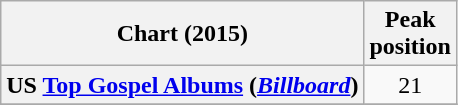<table class="wikitable sortable plainrowheaders">
<tr>
<th scope="col">Chart (2015)</th>
<th scope="col">Peak<br>position</th>
</tr>
<tr>
<th scope="row">US <a href='#'>Top Gospel Albums</a> (<a href='#'><em>Billboard</em></a>)</th>
<td align="center">21</td>
</tr>
<tr>
</tr>
</table>
